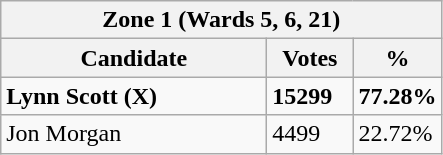<table class="wikitable">
<tr>
<th colspan="3">Zone 1 (Wards 5, 6, 21)</th>
</tr>
<tr>
<th style="width: 170px">Candidate</th>
<th style="width: 50px">Votes</th>
<th style="width: 40px">%</th>
</tr>
<tr>
<td><strong>Lynn Scott (X)</strong></td>
<td><strong>15299</strong></td>
<td><strong>77.28%</strong></td>
</tr>
<tr>
<td>Jon Morgan</td>
<td>4499</td>
<td>22.72%</td>
</tr>
</table>
